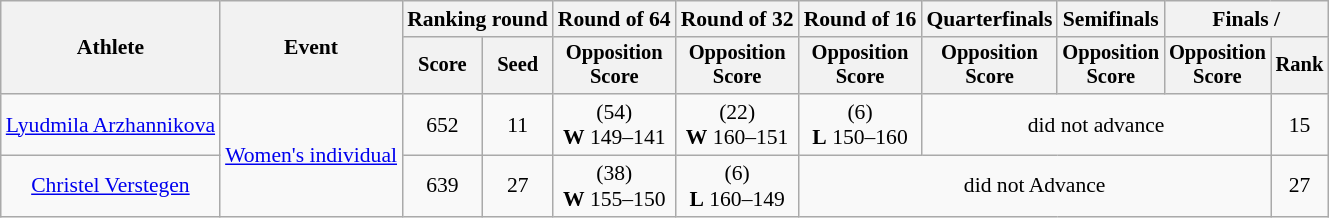<table class="wikitable" style="font-size:90%">
<tr>
<th rowspan="2">Athlete</th>
<th rowspan="2">Event</th>
<th colspan="2">Ranking round</th>
<th>Round of 64</th>
<th>Round of 32</th>
<th>Round of 16</th>
<th>Quarterfinals</th>
<th>Semifinals</th>
<th colspan="2">Finals / </th>
</tr>
<tr style="font-size:95%">
<th>Score</th>
<th>Seed</th>
<th>Opposition<br>Score</th>
<th>Opposition<br>Score</th>
<th>Opposition<br>Score</th>
<th>Opposition<br>Score</th>
<th>Opposition<br>Score</th>
<th>Opposition<br>Score</th>
<th>Rank</th>
</tr>
<tr align=center>
<td><a href='#'>Lyudmila Arzhannikova</a></td>
<td rowspan=2><a href='#'>Women's individual</a></td>
<td>652</td>
<td>11</td>
<td> (54)<br><strong>W</strong> 149–141</td>
<td> (22)<br><strong>W</strong> 160–151</td>
<td> (6)<br><strong>L</strong> 150–160</td>
<td colspan=3>did not advance</td>
<td>15</td>
</tr>
<tr align=center>
<td><a href='#'>Christel Verstegen</a></td>
<td>639</td>
<td>27</td>
<td> (38)<br><strong>W</strong> 155–150</td>
<td> (6)<br><strong>L</strong> 160–149</td>
<td colspan=4>did not Advance</td>
<td>27</td>
</tr>
</table>
